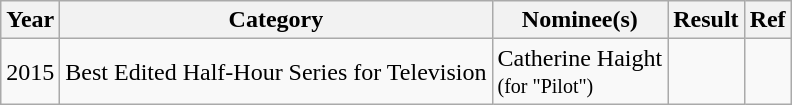<table class="wikitable">
<tr>
<th>Year</th>
<th>Category</th>
<th>Nominee(s)</th>
<th>Result</th>
<th>Ref</th>
</tr>
<tr>
<td>2015</td>
<td>Best Edited Half-Hour Series for Television</td>
<td>Catherine Haight<br><small>(for "Pilot")</small></td>
<td></td>
<td></td>
</tr>
</table>
